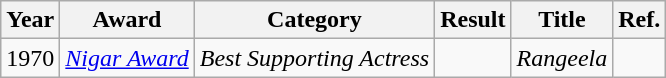<table class="wikitable">
<tr>
<th>Year</th>
<th>Award</th>
<th>Category</th>
<th>Result</th>
<th>Title</th>
<th>Ref.</th>
</tr>
<tr>
<td>1970</td>
<td><em><a href='#'>Nigar Award</a></em></td>
<td><em>Best Supporting Actress</em></td>
<td></td>
<td><em>Rangeela</em></td>
<td></td>
</tr>
</table>
